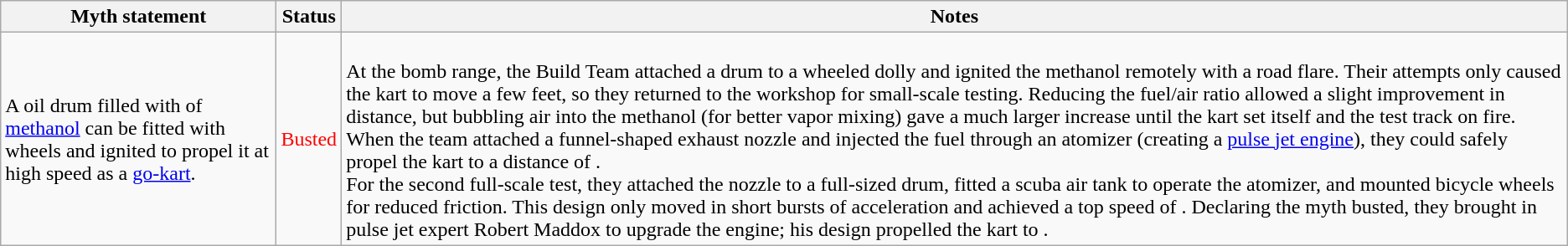<table class="wikitable plainrowheaders">
<tr>
<th>Myth statement</th>
<th>Status</th>
<th>Notes</th>
</tr>
<tr>
<td>A  oil drum filled with  of <a href='#'>methanol</a> can be fitted with wheels and ignited to propel it at high speed as a <a href='#'>go-kart</a>.</td>
<td style="color:red">Busted</td>
<td><br>At the bomb range, the Build Team attached a drum to a wheeled dolly and ignited the methanol remotely with a road flare. Their attempts only caused the kart to move a few feet, so they returned to the workshop for small-scale testing. Reducing the fuel/air ratio allowed a slight improvement in distance, but bubbling air into the methanol (for better vapor mixing) gave a much larger increase until the kart set itself and the test track on fire. When the team attached a funnel-shaped exhaust nozzle and injected the fuel through an atomizer (creating a <a href='#'>pulse jet engine</a>), they could safely propel the kart to a distance of .<br>For the second full-scale test, they attached the nozzle to a full-sized drum, fitted a scuba air tank to operate the atomizer, and mounted bicycle wheels for reduced friction. This design only moved in short bursts of acceleration and achieved a top speed of . Declaring the myth busted, they brought in pulse jet expert Robert Maddox to upgrade the engine; his design propelled the kart to .</td>
</tr>
</table>
